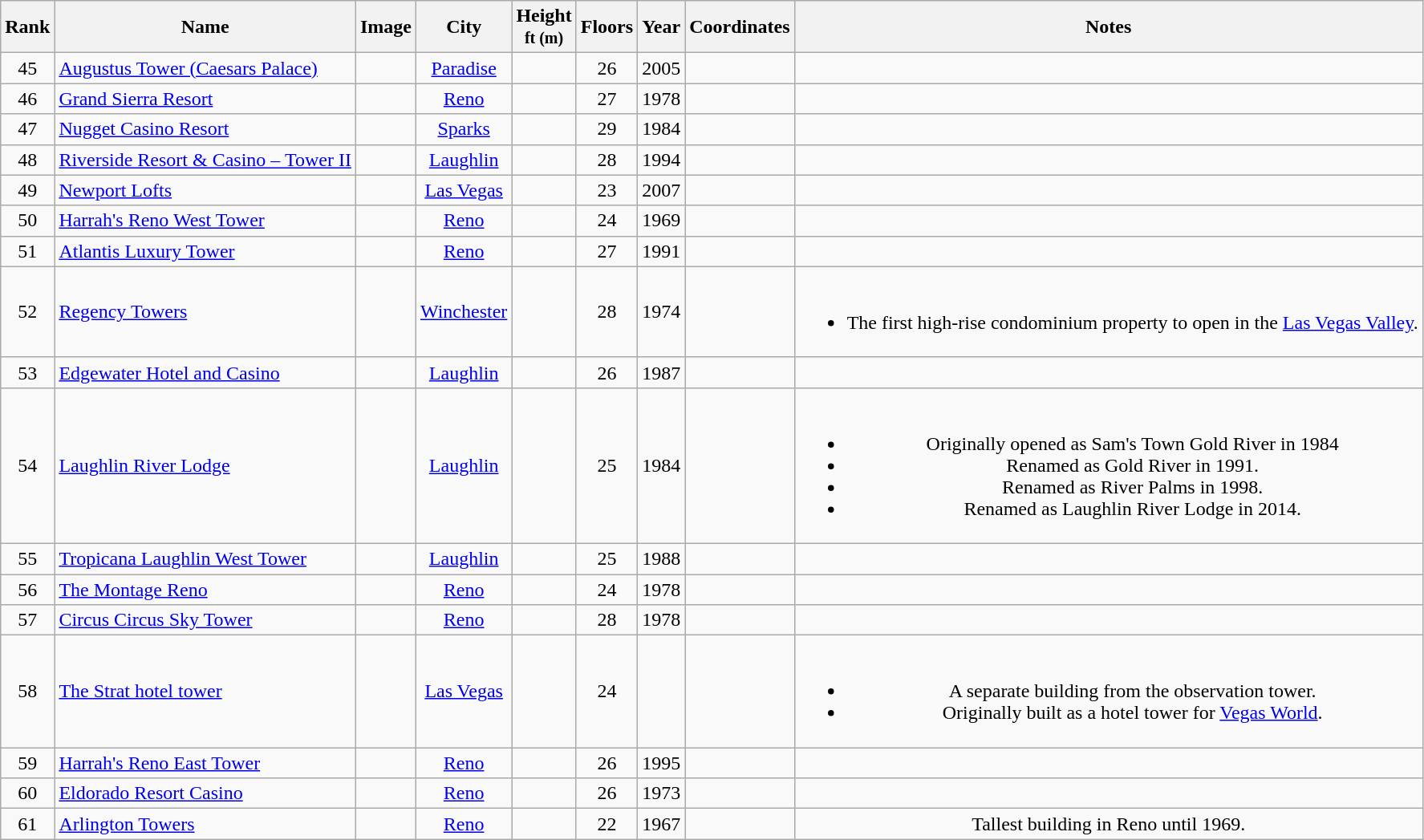<table class="wikitable sortable">
<tr>
<th>Rank</th>
<th>Name</th>
<th class="unsortable">Image</th>
<th>City</th>
<th>Height<br><small>ft (m)</small></th>
<th>Floors</th>
<th>Year</th>
<th>Coordinates</th>
<th class="unsortable">Notes</th>
</tr>
<tr>
<td align="center">45</td>
<td><a href='#'>Augustus Tower (Caesars Palace)</a></td>
<td></td>
<td align="center"><a href='#'>Paradise</a></td>
<td align="center"></td>
<td align="center">26</td>
<td align="center">2005</td>
<td align="center"></td>
<td align="center"></td>
</tr>
<tr>
<td align="center">46</td>
<td><a href='#'>Grand Sierra Resort</a></td>
<td></td>
<td align="center"><a href='#'>Reno</a></td>
<td align="center"></td>
<td align="center">27</td>
<td align="center">1978</td>
<td align="center"></td>
<td align="center"></td>
</tr>
<tr>
<td align="center">47</td>
<td><a href='#'>Nugget Casino Resort</a></td>
<td></td>
<td align="center"><a href='#'>Sparks</a></td>
<td align="center"></td>
<td align="center">29</td>
<td align="center">1984</td>
<td align="center"></td>
<td align="center"></td>
</tr>
<tr>
<td align="center">48</td>
<td><a href='#'>Riverside Resort & Casino – Tower II</a></td>
<td></td>
<td align="center"><a href='#'>Laughlin</a></td>
<td align="center"></td>
<td align="center">28</td>
<td align="center">1994</td>
<td align="center"></td>
<td align="center"></td>
</tr>
<tr>
<td align="center">49</td>
<td><a href='#'>Newport Lofts</a></td>
<td></td>
<td align="center"><a href='#'>Las Vegas</a></td>
<td align="center"></td>
<td align="center">23</td>
<td align="center">2007</td>
<td align="center"></td>
<td align="center"></td>
</tr>
<tr>
<td align="center">50</td>
<td><a href='#'>Harrah's Reno West Tower</a></td>
<td></td>
<td align="center"><a href='#'>Reno</a></td>
<td align="center"></td>
<td align="center">24</td>
<td align="center">1969</td>
<td align="center"></td>
<td align="center"></td>
</tr>
<tr>
<td align="center">51</td>
<td><a href='#'>Atlantis Luxury Tower</a></td>
<td></td>
<td align="center"><a href='#'>Reno</a></td>
<td align="center"></td>
<td align="center">27</td>
<td align="center">1991</td>
<td align="center"></td>
<td align="center"></td>
</tr>
<tr>
<td align="center">52</td>
<td><a href='#'>Regency Towers</a></td>
<td></td>
<td align="center"><a href='#'>Winchester</a></td>
<td align="center"></td>
<td align="center">28</td>
<td align="center">1974</td>
<td align="center"></td>
<td align="center"><br><ul><li>The first high-rise condominium property to open in the <a href='#'>Las Vegas Valley</a>.</li></ul></td>
</tr>
<tr>
<td align="center">53</td>
<td><a href='#'>Edgewater Hotel and Casino</a></td>
<td></td>
<td align="center"><a href='#'>Laughlin</a></td>
<td align="center"></td>
<td align="center">26</td>
<td align="center">1987</td>
<td align="center"></td>
<td align="center"></td>
</tr>
<tr>
<td align="center">54</td>
<td><a href='#'>Laughlin River Lodge</a></td>
<td></td>
<td align="center"><a href='#'>Laughlin</a></td>
<td align="center"></td>
<td align="center">25</td>
<td align="center">1984</td>
<td align="center"></td>
<td align="center"><br><ul><li>Originally opened as Sam's Town Gold River in 1984</li><li>Renamed as Gold River in 1991.</li><li>Renamed as River Palms in 1998.</li><li>Renamed as Laughlin River Lodge in 2014.</li></ul></td>
</tr>
<tr>
<td align="center">55</td>
<td><a href='#'>Tropicana Laughlin West Tower</a></td>
<td></td>
<td align="center"><a href='#'>Laughlin</a></td>
<td align="center"></td>
<td align="center">25</td>
<td align="center">1988</td>
<td align="center"></td>
<td align="center"></td>
</tr>
<tr>
<td align="center">56</td>
<td><a href='#'>The Montage Reno</a></td>
<td></td>
<td align="center"><a href='#'>Reno</a></td>
<td align="center"></td>
<td align="center">24</td>
<td align="center">1978</td>
<td align="center"></td>
<td align="center"></td>
</tr>
<tr>
<td align="center">57</td>
<td><a href='#'>Circus Circus Sky Tower</a></td>
<td></td>
<td align="center"><a href='#'>Reno</a></td>
<td align="center"></td>
<td align="center">28</td>
<td align="center">1978</td>
<td align="center"></td>
<td align="center"></td>
</tr>
<tr>
<td align="center">58</td>
<td><a href='#'>The Strat hotel tower</a></td>
<td></td>
<td align="center"><a href='#'>Las Vegas</a></td>
<td align="center"></td>
<td align="center">24</td>
<td align="center"></td>
<td align="center"></td>
<td align="center"><br><ul><li>A separate building from the observation tower.</li><li>Originally built as a hotel tower for <a href='#'>Vegas World</a>.</li></ul></td>
</tr>
<tr>
<td align="center">59</td>
<td><a href='#'>Harrah's Reno East Tower</a></td>
<td></td>
<td align="center"><a href='#'>Reno</a></td>
<td align="center"></td>
<td align="center">26</td>
<td align="center">1995</td>
<td align="center"></td>
<td align="center"></td>
</tr>
<tr>
<td align="center">60</td>
<td><a href='#'>Eldorado Resort Casino</a></td>
<td></td>
<td align="center"><a href='#'>Reno</a></td>
<td align="center"></td>
<td align="center">26</td>
<td align="center">1973</td>
<td align="center"></td>
<td align="center"></td>
</tr>
<tr>
<td align="center">61</td>
<td><a href='#'>Arlington Towers</a></td>
<td></td>
<td align="center"><a href='#'>Reno</a></td>
<td align="center"></td>
<td align="center">22</td>
<td align="center">1967</td>
<td align="center"></td>
<td align="center">Tallest building in Reno until 1969.</td>
</tr>
</table>
